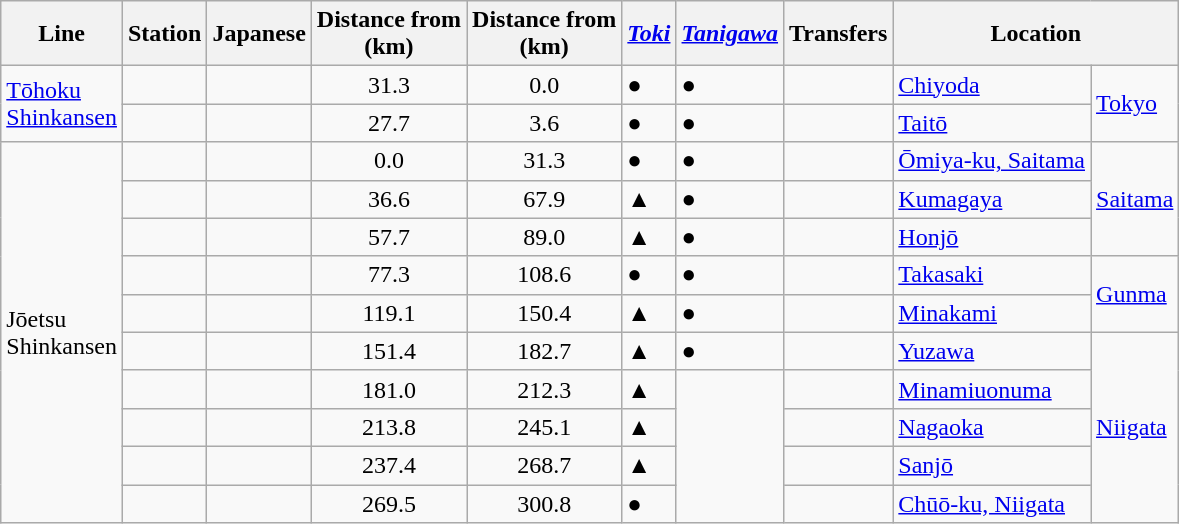<table class="wikitable">
<tr>
<th>Line</th>
<th>Station</th>
<th>Japanese</th>
<th>Distance from<br> (km)</th>
<th>Distance from<br> (km)</th>
<th><em><a href='#'>Toki</a></em></th>
<th><em><a href='#'>Tanigawa</a></em></th>
<th>Transfers</th>
<th colspan="2">Location</th>
</tr>
<tr>
<td rowspan="2"><a href='#'>Tōhoku<br>Shinkansen</a></td>
<td></td>
<td></td>
<td align="center">31.3</td>
<td align="center">0.0</td>
<td>●</td>
<td>●</td>
<td></td>
<td><a href='#'>Chiyoda</a></td>
<td rowspan="2"><a href='#'>Tokyo</a></td>
</tr>
<tr>
<td></td>
<td></td>
<td align="center">27.7</td>
<td align="center">3.6</td>
<td>●</td>
<td>●</td>
<td></td>
<td><a href='#'>Taitō</a></td>
</tr>
<tr>
<td rowspan="10">Jōetsu<br>Shinkansen</td>
<td></td>
<td></td>
<td align="center">0.0</td>
<td align="center">31.3</td>
<td>●</td>
<td>●</td>
<td></td>
<td><a href='#'>Ōmiya-ku, Saitama</a></td>
<td rowspan="3"><a href='#'>Saitama</a></td>
</tr>
<tr>
<td></td>
<td></td>
<td align="center">36.6</td>
<td align="center">67.9</td>
<td>▲</td>
<td>●</td>
<td></td>
<td><a href='#'>Kumagaya</a></td>
</tr>
<tr>
<td></td>
<td></td>
<td align="center">57.7</td>
<td align="center">89.0</td>
<td>▲</td>
<td>●</td>
<td></td>
<td><a href='#'>Honjō</a></td>
</tr>
<tr>
<td></td>
<td></td>
<td align="center">77.3</td>
<td align="center">108.6</td>
<td>●</td>
<td>●</td>
<td></td>
<td><a href='#'>Takasaki</a></td>
<td rowspan="2"><a href='#'>Gunma</a></td>
</tr>
<tr>
<td></td>
<td></td>
<td align="center">119.1</td>
<td align="center">150.4</td>
<td>▲</td>
<td>●</td>
<td></td>
<td><a href='#'>Minakami</a></td>
</tr>
<tr>
<td></td>
<td></td>
<td align="center">151.4</td>
<td align="center">182.7</td>
<td>▲</td>
<td>●</td>
<td></td>
<td><a href='#'>Yuzawa</a></td>
<td rowspan="5"><a href='#'>Niigata</a></td>
</tr>
<tr>
<td></td>
<td></td>
<td align="center">181.0</td>
<td align="center">212.3</td>
<td>▲</td>
<td rowspan="4"></td>
<td></td>
<td><a href='#'>Minamiuonuma</a></td>
</tr>
<tr>
<td></td>
<td></td>
<td align="center">213.8</td>
<td align="center">245.1</td>
<td>▲</td>
<td></td>
<td><a href='#'>Nagaoka</a></td>
</tr>
<tr>
<td></td>
<td></td>
<td align="center">237.4</td>
<td align="center">268.7</td>
<td>▲</td>
<td></td>
<td><a href='#'>Sanjō</a></td>
</tr>
<tr>
<td></td>
<td></td>
<td align="center">269.5</td>
<td align="center">300.8</td>
<td>●</td>
<td></td>
<td><a href='#'>Chūō-ku, Niigata</a></td>
</tr>
</table>
